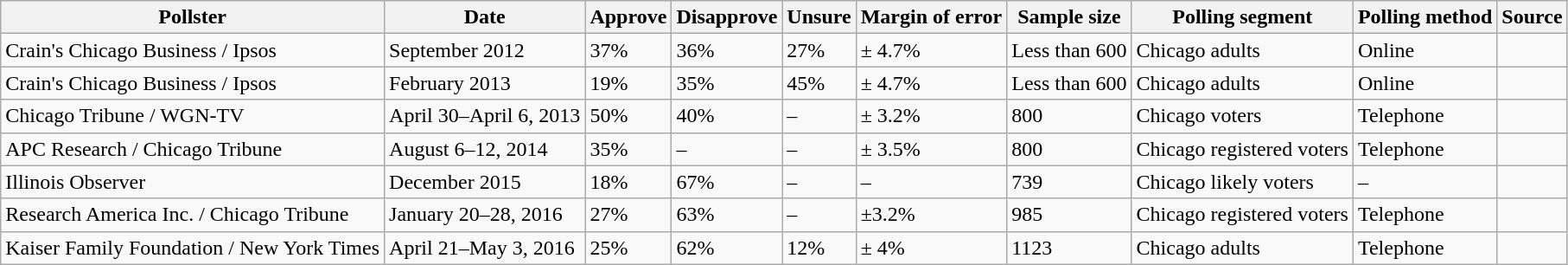<table class="wikitable sortable">
<tr>
<th>Pollster</th>
<th>Date</th>
<th>Approve</th>
<th>Disapprove</th>
<th>Unsure</th>
<th>Margin of error</th>
<th>Sample size</th>
<th>Polling segment</th>
<th>Polling method</th>
<th>Source</th>
</tr>
<tr>
<td>Crain's Chicago Business / Ipsos</td>
<td>September 2012</td>
<td>37%</td>
<td>36%</td>
<td>27%</td>
<td>± 4.7%</td>
<td>Less than 600</td>
<td>Chicago adults</td>
<td>Online</td>
<td></td>
</tr>
<tr>
<td>Crain's Chicago Business / Ipsos</td>
<td>February 2013</td>
<td>19%</td>
<td>35%</td>
<td>45%</td>
<td>± 4.7%</td>
<td>Less than 600</td>
<td>Chicago adults</td>
<td>Online</td>
<td></td>
</tr>
<tr>
<td>Chicago Tribune / WGN-TV</td>
<td>April 30–April 6, 2013</td>
<td>50%</td>
<td>40%</td>
<td>–</td>
<td>± 3.2%</td>
<td>800</td>
<td>Chicago voters</td>
<td>Telephone</td>
<td></td>
</tr>
<tr>
<td>APC Research / Chicago Tribune</td>
<td>August 6–12, 2014</td>
<td>35%</td>
<td>–</td>
<td>–</td>
<td>± 3.5%</td>
<td>800</td>
<td>Chicago registered voters</td>
<td>Telephone</td>
<td></td>
</tr>
<tr>
<td>Illinois Observer</td>
<td>December 2015</td>
<td>18%</td>
<td>67%</td>
<td>–</td>
<td>–</td>
<td>739</td>
<td>Chicago likely voters</td>
<td>–</td>
<td></td>
</tr>
<tr>
<td>Research America Inc. / Chicago Tribune</td>
<td>January 20–28, 2016</td>
<td>27%</td>
<td>63%</td>
<td>–</td>
<td>±3.2%</td>
<td>985</td>
<td>Chicago registered voters</td>
<td>Telephone</td>
<td></td>
</tr>
<tr>
<td>Kaiser Family Foundation / New York Times</td>
<td>April 21–May 3, 2016</td>
<td>25%</td>
<td>62%</td>
<td>12%</td>
<td>± 4%</td>
<td>1123</td>
<td>Chicago adults</td>
<td>Telephone</td>
<td></td>
</tr>
</table>
